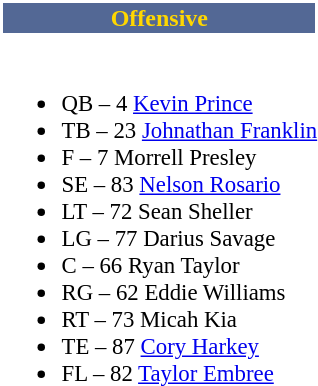<table class="toccolours" style="text-align: left;">
<tr>
<td colspan="9" style="background-color: #536895; color: gold; text-align: center;border:2px solid #FFFFFF;"><strong>Offensive</strong></td>
</tr>
<tr>
<td style="font-size: 95%;" valign="top"><br><ul><li>QB – 4 <a href='#'>Kevin Prince</a></li><li>TB – 23 <a href='#'>Johnathan Franklin</a></li><li>F – 7 Morrell Presley</li><li>SE – 83 <a href='#'>Nelson Rosario</a></li><li>LT – 72 Sean Sheller</li><li>LG – 77 Darius Savage</li><li>C – 66 Ryan Taylor</li><li>RG – 62 Eddie Williams</li><li>RT – 73 Micah Kia</li><li>TE – 87 <a href='#'>Cory Harkey</a></li><li>FL – 82 <a href='#'>Taylor Embree</a></li></ul></td>
</tr>
</table>
